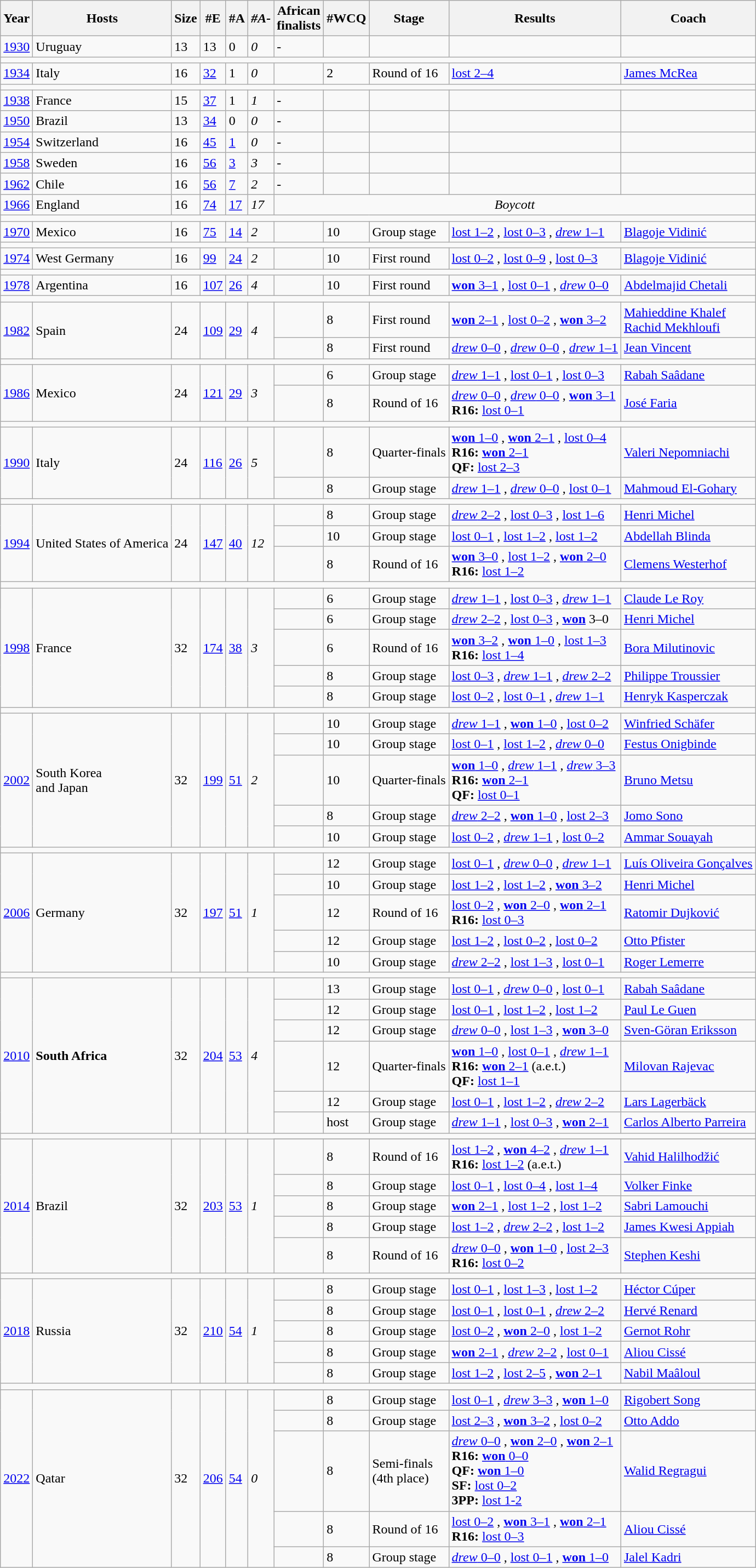<table class="wikitable sortable">
<tr>
<th>Year</th>
<th>Hosts</th>
<th>Size</th>
<th>#E</th>
<th>#A</th>
<th><em>#A-</em></th>
<th>African<br>finalists</th>
<th>#WCQ</th>
<th>Stage</th>
<th>Results</th>
<th>Coach</th>
</tr>
<tr>
<td><a href='#'>1930</a></td>
<td>Uruguay</td>
<td>13</td>
<td>13</td>
<td>0</td>
<td><em>0</em></td>
<td>-</td>
<td></td>
<td></td>
<td></td>
<td></td>
</tr>
<tr>
<td colspan=11></td>
</tr>
<tr>
<td><a href='#'>1934</a></td>
<td>Italy</td>
<td>16</td>
<td><a href='#'>32</a></td>
<td>1</td>
<td><em>0</em></td>
<td></td>
<td>2</td>
<td>Round of 16</td>
<td><a href='#'>lost 2–4</a> </td>
<td> <a href='#'>James McRea</a></td>
</tr>
<tr>
<td colspan=11></td>
</tr>
<tr>
<td><a href='#'>1938</a></td>
<td>France</td>
<td>15</td>
<td><a href='#'>37</a></td>
<td>1</td>
<td><em>1</em></td>
<td>-</td>
<td></td>
<td></td>
<td></td>
<td></td>
</tr>
<tr>
<td><a href='#'>1950</a></td>
<td>Brazil</td>
<td>13</td>
<td><a href='#'>34</a></td>
<td>0</td>
<td><em>0</em></td>
<td>-</td>
<td></td>
<td></td>
<td></td>
<td></td>
</tr>
<tr>
<td><a href='#'>1954</a></td>
<td>Switzerland</td>
<td>16</td>
<td><a href='#'>45</a></td>
<td><a href='#'>1</a></td>
<td><em>0</em></td>
<td>-</td>
<td></td>
<td></td>
<td></td>
<td></td>
</tr>
<tr>
<td><a href='#'>1958</a></td>
<td>Sweden</td>
<td>16</td>
<td><a href='#'>56</a></td>
<td><a href='#'>3</a></td>
<td><em>3</em></td>
<td>-</td>
<td></td>
<td></td>
<td></td>
<td></td>
</tr>
<tr>
<td><a href='#'>1962</a></td>
<td>Chile</td>
<td>16</td>
<td><a href='#'>56</a></td>
<td><a href='#'>7</a></td>
<td><em>2</em></td>
<td>-</td>
<td></td>
<td></td>
<td></td>
<td></td>
</tr>
<tr>
<td><a href='#'>1966</a></td>
<td>England</td>
<td>16</td>
<td><a href='#'>74</a></td>
<td><a href='#'>17</a></td>
<td><em>17</em></td>
<td colspan=5 align=center><em>Boycott</em></td>
</tr>
<tr>
<td colspan=11></td>
</tr>
<tr>
<td><a href='#'>1970</a></td>
<td>Mexico</td>
<td>16</td>
<td><a href='#'>75</a></td>
<td><a href='#'>14</a></td>
<td><em>2</em></td>
<td></td>
<td>10</td>
<td>Group stage</td>
<td><a href='#'>lost 1–2</a> , <a href='#'>lost 0–3</a> , <a href='#'><em>drew</em> 1–1</a> </td>
<td> <a href='#'>Blagoje Vidinić</a></td>
</tr>
<tr>
<td colspan=11></td>
</tr>
<tr>
<td><a href='#'>1974</a></td>
<td>West Germany</td>
<td>16</td>
<td><a href='#'>99</a></td>
<td><a href='#'>24</a></td>
<td><em>2</em></td>
<td></td>
<td>10</td>
<td>First round</td>
<td><a href='#'>lost 0–2</a> , <a href='#'>lost 0–9</a> , <a href='#'>lost 0–3</a> </td>
<td> <a href='#'>Blagoje Vidinić</a></td>
</tr>
<tr>
<td colspan=11></td>
</tr>
<tr>
<td><a href='#'>1978</a></td>
<td>Argentina</td>
<td>16</td>
<td><a href='#'>107</a></td>
<td><a href='#'>26</a></td>
<td><em>4</em></td>
<td></td>
<td>10</td>
<td>First round</td>
<td><a href='#'><strong>won</strong> 3–1</a> , <a href='#'>lost 0–1</a> , <a href='#'><em>drew</em> 0–0</a> </td>
<td><a href='#'>Abdelmajid Chetali</a></td>
</tr>
<tr>
<td colspan=11></td>
</tr>
<tr>
<td rowspan=2><a href='#'>1982</a></td>
<td rowspan=2>Spain</td>
<td rowspan=2>24</td>
<td rowspan=2><a href='#'>109</a></td>
<td rowspan=2><a href='#'>29</a></td>
<td rowspan=2><em>4</em></td>
<td></td>
<td>8</td>
<td>First round</td>
<td><a href='#'><strong>won</strong> 2–1</a> , <a href='#'>lost 0–2</a> , <a href='#'><strong>won</strong> 3–2</a> </td>
<td> <a href='#'>Mahieddine Khalef</a><br> <a href='#'>Rachid Mekhloufi</a></td>
</tr>
<tr>
<td></td>
<td>8</td>
<td>First round</td>
<td><a href='#'><em>drew</em> 0–0</a> , <a href='#'><em>drew</em> 0–0</a> , <a href='#'><em>drew</em> 1–1</a> </td>
<td><a href='#'>Jean Vincent</a></td>
</tr>
<tr>
<td colspan=11></td>
</tr>
<tr>
<td rowspan=2><a href='#'>1986</a></td>
<td rowspan=2>Mexico</td>
<td rowspan=2>24</td>
<td rowspan=2><a href='#'>121</a></td>
<td rowspan=2><a href='#'>29</a></td>
<td rowspan=2><em>3</em></td>
<td></td>
<td>6</td>
<td>Group stage</td>
<td><a href='#'><em>drew</em> 1–1</a> , <a href='#'>lost 0–1</a> , <a href='#'>lost 0–3</a> </td>
<td> <a href='#'>Rabah Saâdane</a></td>
</tr>
<tr>
<td></td>
<td>8</td>
<td>Round of 16</td>
<td><a href='#'><em>drew</em> 0–0</a> , <a href='#'><em>drew</em> 0–0</a> , <a href='#'><strong>won</strong> 3–1</a> <br><strong>R16:</strong> <a href='#'>lost 0–1</a> </td>
<td><a href='#'>José Faria</a></td>
</tr>
<tr>
<td colspan=11></td>
</tr>
<tr>
<td rowspan=2><a href='#'>1990</a></td>
<td rowspan=2>Italy</td>
<td rowspan=2>24</td>
<td rowspan=2><a href='#'>116</a></td>
<td rowspan=2><a href='#'>26</a></td>
<td rowspan=2><em>5</em></td>
<td></td>
<td>8</td>
<td>Quarter-finals</td>
<td><a href='#'><strong>won</strong> 1–0</a> , <a href='#'><strong>won</strong> 2–1</a> , <a href='#'>lost 0–4</a> <br><strong>R16:</strong> <a href='#'><strong>won</strong> 2–1</a> <br><strong>QF:</strong> <a href='#'>lost 2–3</a>  </td>
<td> <a href='#'>Valeri Nepomniachi</a></td>
</tr>
<tr>
<td></td>
<td>8</td>
<td>Group stage</td>
<td><a href='#'><em>drew</em> 1–1</a> , <a href='#'><em>drew</em> 0–0</a> , <a href='#'>lost 0–1</a> </td>
<td> <a href='#'>Mahmoud El-Gohary</a></td>
</tr>
<tr>
<td colspan=11></td>
</tr>
<tr>
<td rowspan=3><a href='#'>1994</a></td>
<td rowspan=3>United States of America</td>
<td rowspan=3>24</td>
<td rowspan=3><a href='#'>147</a></td>
<td rowspan=3><a href='#'>40</a></td>
<td rowspan=3><em>12</em></td>
<td></td>
<td>8</td>
<td>Group stage</td>
<td><a href='#'><em>drew</em> 2–2</a> , <a href='#'>lost 0–3</a> , <a href='#'>lost 1–6</a> </td>
<td> <a href='#'>Henri Michel</a></td>
</tr>
<tr>
<td></td>
<td>10</td>
<td>Group stage</td>
<td><a href='#'>lost 0–1</a> , <a href='#'>lost 1–2</a> , <a href='#'>lost 1–2</a> </td>
<td> <a href='#'>Abdellah Blinda</a></td>
</tr>
<tr>
<td></td>
<td>8</td>
<td>Round of 16</td>
<td><a href='#'><strong>won</strong> 3–0</a> , <a href='#'>lost 1–2</a> , <a href='#'><strong>won</strong> 2–0</a> <br><strong>R16:</strong> <a href='#'>lost 1–2</a>  </td>
<td> <a href='#'>Clemens Westerhof</a></td>
</tr>
<tr>
<td colspan=11></td>
</tr>
<tr>
<td rowspan=5><a href='#'>1998</a></td>
<td rowspan=5>France</td>
<td rowspan=5>32</td>
<td rowspan=5><a href='#'>174</a></td>
<td rowspan=5><a href='#'>38</a></td>
<td rowspan=5><em>3</em></td>
<td></td>
<td>6</td>
<td>Group stage</td>
<td><a href='#'><em>drew</em> 1–1</a> , <a href='#'>lost 0–3</a> , <a href='#'><em>drew</em> 1–1</a> </td>
<td> <a href='#'>Claude Le Roy</a></td>
</tr>
<tr>
<td></td>
<td>6</td>
<td>Group stage</td>
<td><a href='#'><em>drew</em> 2–2</a> , <a href='#'>lost 0–3</a> , <a href='#'><strong>won</strong></a> 3–0 </td>
<td> <a href='#'>Henri Michel</a></td>
</tr>
<tr>
<td></td>
<td>6</td>
<td>Round of 16</td>
<td><a href='#'><strong>won</strong> 3–2</a> , <a href='#'><strong>won</strong> 1–0</a> , <a href='#'>lost 1–3</a> <br><strong>R16:</strong> <a href='#'>lost 1–4</a> </td>
<td> <a href='#'>Bora Milutinovic</a></td>
</tr>
<tr>
<td></td>
<td>8</td>
<td>Group stage</td>
<td><a href='#'>lost 0–3</a> , <a href='#'><em>drew</em> 1–1</a> , <a href='#'><em>drew</em> 2–2</a> </td>
<td> <a href='#'>Philippe Troussier</a></td>
</tr>
<tr>
<td></td>
<td>8</td>
<td>Group stage</td>
<td><a href='#'>lost 0–2</a> , <a href='#'>lost 0–1</a> , <a href='#'><em>drew</em> 1–1</a> </td>
<td> <a href='#'>Henryk Kasperczak</a></td>
</tr>
<tr>
<td colspan=11></td>
</tr>
<tr>
<td rowspan=5><a href='#'>2002</a></td>
<td rowspan=5>South Korea<br>and Japan</td>
<td rowspan=5>32</td>
<td rowspan=5><a href='#'>199</a></td>
<td rowspan=5><a href='#'>51</a></td>
<td rowspan=5><em>2</em></td>
<td></td>
<td>10</td>
<td>Group stage</td>
<td><a href='#'><em>drew</em> 1–1</a> , <a href='#'><strong>won</strong> 1–0</a> , <a href='#'>lost 0–2</a> </td>
<td> <a href='#'>Winfried Schäfer</a></td>
</tr>
<tr>
<td></td>
<td>10</td>
<td>Group stage</td>
<td><a href='#'>lost 0–1</a> , <a href='#'>lost 1–2</a> , <a href='#'><em>drew</em> 0–0</a> </td>
<td> <a href='#'>Festus Onigbinde</a></td>
</tr>
<tr>
<td></td>
<td>10</td>
<td>Quarter-finals</td>
<td><a href='#'><strong>won</strong> 1–0</a> , <a href='#'><em>drew</em> 1–1</a> , <a href='#'><em>drew</em> 3–3</a> <br><strong>R16:</strong> <a href='#'><strong>won</strong> 2–1</a>  <br><strong>QF:</strong> <a href='#'>lost 0–1</a>  </td>
<td> <a href='#'>Bruno Metsu</a></td>
</tr>
<tr>
<td></td>
<td>8</td>
<td>Group stage</td>
<td><a href='#'><em>drew</em> 2–2</a> , <a href='#'><strong>won</strong> 1–0</a> , <a href='#'>lost 2–3</a> </td>
<td> <a href='#'>Jomo Sono</a></td>
</tr>
<tr>
<td></td>
<td>10</td>
<td>Group stage</td>
<td><a href='#'>lost 0–2</a> , <a href='#'><em>drew</em> 1–1</a> , <a href='#'>lost 0–2</a> </td>
<td> <a href='#'>Ammar Souayah</a></td>
</tr>
<tr>
<td colspan=11></td>
</tr>
<tr>
<td rowspan=5><a href='#'>2006</a></td>
<td rowspan=5>Germany</td>
<td rowspan=5>32</td>
<td rowspan=5><a href='#'>197</a></td>
<td rowspan=5><a href='#'>51</a></td>
<td rowspan=5><em>1</em></td>
<td></td>
<td>12</td>
<td>Group stage</td>
<td><a href='#'>lost 0–1</a> , <a href='#'><em>drew</em> 0–0</a> , <a href='#'><em>drew</em> 1–1</a> </td>
<td> <a href='#'>Luís Oliveira Gonçalves</a></td>
</tr>
<tr>
<td></td>
<td>10</td>
<td>Group stage</td>
<td><a href='#'>lost 1–2</a> , <a href='#'>lost 1–2</a> , <a href='#'><strong>won</strong> 3–2</a> </td>
<td> <a href='#'>Henri Michel</a></td>
</tr>
<tr>
<td></td>
<td>12</td>
<td>Round of 16</td>
<td><a href='#'>lost 0–2</a> , <a href='#'><strong>won</strong> 2–0</a> , <a href='#'><strong>won</strong> 2–1</a> <br><strong>R16:</strong> <a href='#'>lost 0–3</a> </td>
<td> <a href='#'>Ratomir Dujković</a></td>
</tr>
<tr>
<td></td>
<td>12</td>
<td>Group stage</td>
<td><a href='#'>lost 1–2</a> , <a href='#'>lost 0–2</a> , <a href='#'>lost 0–2</a> </td>
<td> <a href='#'>Otto Pfister</a></td>
</tr>
<tr>
<td></td>
<td>10</td>
<td>Group stage</td>
<td><a href='#'><em>drew</em> 2–2</a> , <a href='#'>lost 1–3</a> , <a href='#'>lost 0–1</a> </td>
<td> <a href='#'>Roger Lemerre</a></td>
</tr>
<tr>
<td colspan=11></td>
</tr>
<tr>
<td rowspan=6><a href='#'>2010</a></td>
<td rowspan=6><strong>South Africa</strong></td>
<td rowspan=6>32</td>
<td rowspan=6><a href='#'>204</a></td>
<td rowspan=6><a href='#'>53</a></td>
<td rowspan=6><em>4</em></td>
<td></td>
<td>13</td>
<td>Group stage</td>
<td><a href='#'>lost 0–1</a> , <a href='#'><em>drew</em> 0–0</a> , <a href='#'>lost 0–1</a> </td>
<td> <a href='#'>Rabah Saâdane</a></td>
</tr>
<tr>
<td></td>
<td>12</td>
<td>Group stage</td>
<td><a href='#'>lost 0–1</a> , <a href='#'>lost 1–2</a> , <a href='#'>lost 1–2</a> </td>
<td> <a href='#'>Paul Le Guen</a></td>
</tr>
<tr>
<td></td>
<td>12</td>
<td>Group stage</td>
<td><a href='#'><em>drew</em> 0–0</a> , <a href='#'>lost 1–3</a> , <a href='#'><strong>won</strong> 3–0</a> </td>
<td> <a href='#'>Sven-Göran Eriksson</a></td>
</tr>
<tr>
<td></td>
<td>12</td>
<td>Quarter-finals</td>
<td><a href='#'><strong>won</strong> 1–0</a> , <a href='#'>lost 0–1</a> , <a href='#'><em>drew</em> 1–1</a> <br><strong>R16:</strong> <a href='#'><strong>won</strong> 2–1</a> (a.e.t.) <br><strong>QF:</strong> <a href='#'>lost 1–1</a>  </td>
<td> <a href='#'>Milovan Rajevac</a></td>
</tr>
<tr>
<td></td>
<td>12</td>
<td>Group stage</td>
<td><a href='#'>lost 0–1</a> , <a href='#'>lost 1–2</a> , <a href='#'><em>drew</em> 2–2</a> </td>
<td> <a href='#'>Lars Lagerbäck</a></td>
</tr>
<tr>
<td></td>
<td>host</td>
<td>Group stage</td>
<td><a href='#'><em>drew</em> 1–1</a> , <a href='#'>lost 0–3</a> , <a href='#'><strong>won</strong> 2–1</a> </td>
<td> <a href='#'>Carlos Alberto Parreira</a></td>
</tr>
<tr>
<td colspan=11></td>
</tr>
<tr>
<td rowspan=6><a href='#'>2014</a></td>
<td rowspan=6>Brazil</td>
<td rowspan=6>32</td>
<td rowspan=6><a href='#'>203</a></td>
<td rowspan=6><a href='#'>53</a></td>
<td rowspan=6><em>1</em></td>
</tr>
<tr>
<td></td>
<td>8</td>
<td>Round of 16</td>
<td><a href='#'>lost 1–2</a> , <a href='#'><strong>won</strong> 4–2</a> , <a href='#'><em>drew</em> 1–1</a> <br><strong>R16:</strong> <a href='#'>lost 1–2</a> (a.e.t.) </td>
<td> <a href='#'>Vahid Halilhodžić</a></td>
</tr>
<tr>
<td></td>
<td>8</td>
<td>Group stage</td>
<td><a href='#'>lost 0–1</a> , <a href='#'>lost 0–4</a> , <a href='#'>lost 1–4</a> </td>
<td> <a href='#'>Volker Finke</a></td>
</tr>
<tr>
<td></td>
<td>8</td>
<td>Group stage</td>
<td><a href='#'><strong>won</strong> 2–1</a> , <a href='#'>lost 1–2</a> , <a href='#'>lost 1–2</a> </td>
<td> <a href='#'>Sabri Lamouchi</a></td>
</tr>
<tr>
<td></td>
<td>8</td>
<td>Group stage</td>
<td><a href='#'>lost 1–2</a> , <a href='#'><em>drew</em> 2–2</a> , <a href='#'>lost 1–2</a> </td>
<td> <a href='#'>James Kwesi Appiah</a></td>
</tr>
<tr>
<td></td>
<td>8</td>
<td>Round of 16</td>
<td><a href='#'><em>drew</em> 0–0</a> , <a href='#'><strong>won</strong> 1–0</a> , <a href='#'>lost 2–3</a> <br><strong>R16:</strong> <a href='#'>lost 0–2</a> </td>
<td> <a href='#'>Stephen Keshi</a></td>
</tr>
<tr>
<td colspan=11></td>
</tr>
<tr>
<td rowspan=6><a href='#'>2018</a></td>
<td rowspan=6>Russia</td>
<td rowspan=6>32</td>
<td rowspan=6><a href='#'>210</a></td>
<td rowspan=6><a href='#'>54</a></td>
<td rowspan=6><em>1</em></td>
</tr>
<tr>
<td></td>
<td>8</td>
<td>Group stage</td>
<td><a href='#'>lost 0–1</a> , <a href='#'>lost 1–3</a> , <a href='#'>lost 1–2</a> </td>
<td> <a href='#'>Héctor Cúper</a></td>
</tr>
<tr>
<td></td>
<td>8</td>
<td>Group stage</td>
<td><a href='#'>lost 0–1</a> , <a href='#'>lost 0–1</a> , <a href='#'><em>drew</em> 2–2</a> </td>
<td> <a href='#'>Hervé Renard</a></td>
</tr>
<tr>
<td></td>
<td>8</td>
<td>Group stage</td>
<td><a href='#'>lost 0–2</a> , <a href='#'><strong>won</strong> 2–0</a> , <a href='#'>lost 1–2</a> </td>
<td> <a href='#'>Gernot Rohr</a></td>
</tr>
<tr>
<td></td>
<td>8</td>
<td>Group stage</td>
<td><a href='#'><strong>won</strong> 2–1</a> , <a href='#'><em>drew</em> 2–2</a> , <a href='#'>lost 0–1</a> </td>
<td> <a href='#'>Aliou Cissé</a></td>
</tr>
<tr>
<td></td>
<td>8</td>
<td>Group stage</td>
<td><a href='#'>lost 1–2</a> , <a href='#'>lost 2–5</a> , <a href='#'><strong>won</strong> 2–1</a> </td>
<td> <a href='#'>Nabil Maâloul</a></td>
</tr>
<tr>
<td colspan=11></td>
</tr>
<tr>
<td rowspan=6><a href='#'>2022</a></td>
<td rowspan=6>Qatar</td>
<td rowspan=6>32</td>
<td rowspan=6><a href='#'>206</a></td>
<td rowspan=6><a href='#'>54</a></td>
<td rowspan=6><em>0</em></td>
</tr>
<tr>
<td></td>
<td>8</td>
<td>Group stage</td>
<td><a href='#'>lost 0–1</a> , <a href='#'><em>drew</em> 3–3</a> , <a href='#'><strong>won</strong> 1–0</a> </td>
<td> <a href='#'>Rigobert Song</a></td>
</tr>
<tr>
<td></td>
<td>8</td>
<td>Group stage</td>
<td><a href='#'>lost 2–3</a> , <a href='#'><strong>won</strong> 3–2</a> , <a href='#'>lost 0–2</a> </td>
<td> <a href='#'>Otto Addo</a></td>
</tr>
<tr>
<td></td>
<td>8</td>
<td>Semi-finals<br>(4th place)</td>
<td><a href='#'><em>drew</em> 0–0</a> , <a href='#'><strong>won</strong> 2–0</a> , <a href='#'><strong>won</strong> 2–1</a> <br><strong>R16:</strong> <a href='#'><strong>won</strong> 0–0</a>  <br><strong>QF:</strong> <a href='#'><strong>won</strong> 1–0</a> <br><strong>SF:</strong> <a href='#'>lost 0–2</a> <br><strong>3PP:</strong> <a href='#'>lost 1-2</a> </td>
<td> <a href='#'>Walid Regragui</a></td>
</tr>
<tr>
<td></td>
<td>8</td>
<td>Round of 16</td>
<td><a href='#'>lost 0–2</a> , <a href='#'><strong>won</strong> 3–1</a> , <a href='#'><strong>won</strong> 2–1</a> <br><strong>R16:</strong> <a href='#'>lost 0–3</a> </td>
<td> <a href='#'>Aliou Cissé</a></td>
</tr>
<tr>
<td></td>
<td>8</td>
<td>Group stage</td>
<td><a href='#'><em>drew</em> 0–0</a> , <a href='#'>lost 0–1</a> , <a href='#'><strong>won</strong> 1–0</a> </td>
<td> <a href='#'>Jalel Kadri</a></td>
</tr>
</table>
